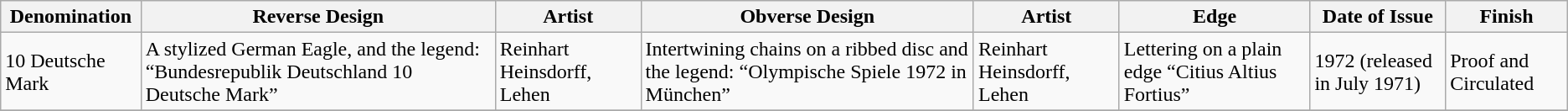<table class="wikitable">
<tr>
<th>Denomination</th>
<th>Reverse Design</th>
<th>Artist</th>
<th>Obverse Design</th>
<th>Artist</th>
<th>Edge</th>
<th>Date of Issue</th>
<th>Finish</th>
</tr>
<tr>
<td>10 Deutsche Mark</td>
<td>A stylized German Eagle, and the legend: “Bundesrepublik Deutschland 10 Deutsche Mark”</td>
<td>Reinhart Heinsdorff, Lehen</td>
<td>Intertwining chains on a ribbed disc and the legend: “Olympische Spiele 1972 in München”</td>
<td>Reinhart Heinsdorff, Lehen</td>
<td>Lettering on a plain edge “Citius Altius Fortius”</td>
<td>1972 (released in July 1971)</td>
<td>Proof and Circulated</td>
</tr>
<tr>
</tr>
</table>
